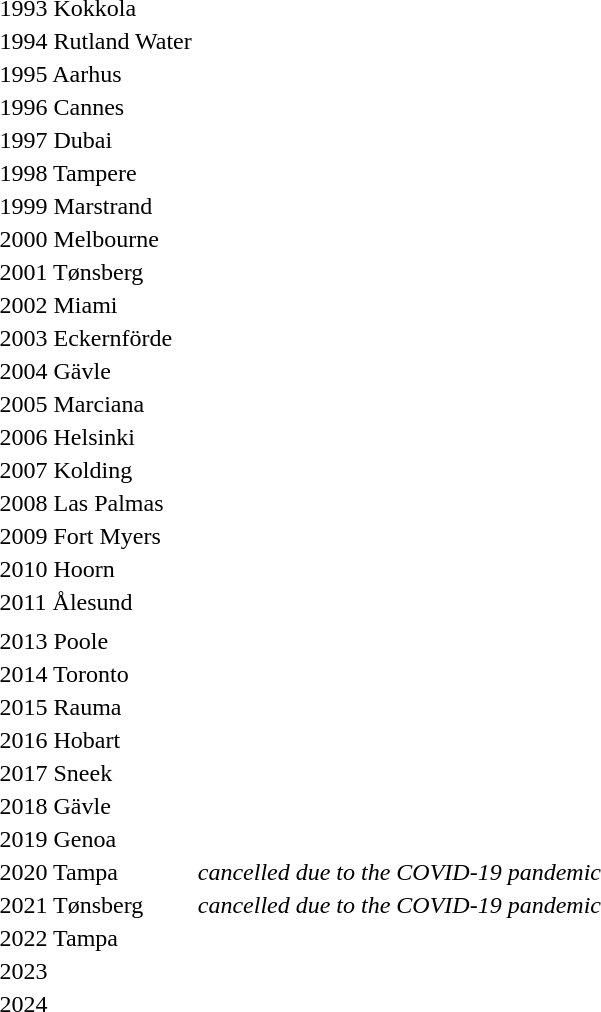<table>
<tr>
<td>1993 Kokkola</td>
<td></td>
<td></td>
<td></td>
<td></td>
</tr>
<tr>
<td>1994 Rutland Water</td>
<td></td>
<td></td>
<td></td>
<td></td>
</tr>
<tr>
<td>1995 Aarhus</td>
<td></td>
<td></td>
<td></td>
<td></td>
</tr>
<tr>
<td>1996 Cannes</td>
<td></td>
<td></td>
<td></td>
<td></td>
</tr>
<tr>
<td>1997 Dubai</td>
<td></td>
<td></td>
<td></td>
<td></td>
</tr>
<tr>
<td>1998 Tampere</td>
<td></td>
<td></td>
<td></td>
<td></td>
</tr>
<tr>
<td>1999 Marstrand</td>
<td></td>
<td></td>
<td></td>
<td></td>
</tr>
<tr>
<td>2000 Melbourne</td>
<td></td>
<td></td>
<td></td>
<td></td>
</tr>
<tr>
<td>2001 Tønsberg</td>
<td></td>
<td></td>
<td></td>
<td></td>
</tr>
<tr>
<td>2002 Miami</td>
<td></td>
<td></td>
<td></td>
<td></td>
</tr>
<tr>
<td>2003 Eckernförde</td>
<td></td>
<td></td>
<td></td>
<td></td>
</tr>
<tr>
<td>2004 Gävle</td>
<td></td>
<td></td>
<td></td>
<td></td>
</tr>
<tr>
<td>2005 Marciana</td>
<td></td>
<td></td>
<td></td>
<td></td>
</tr>
<tr>
<td>2006 Helsinki</td>
<td></td>
<td></td>
<td></td>
<td></td>
</tr>
<tr>
<td>2007 Kolding</td>
<td></td>
<td></td>
<td></td>
<td></td>
</tr>
<tr>
<td>2008 Las Palmas</td>
<td></td>
<td></td>
<td></td>
<td></td>
</tr>
<tr>
<td>2009 Fort Myers</td>
<td></td>
<td></td>
<td></td>
<td></td>
</tr>
<tr>
<td>2010 Hoorn</td>
<td></td>
<td></td>
<td></td>
<td></td>
</tr>
<tr>
<td>2011 Ålesund</td>
<td></td>
<td></td>
<td></td>
<td></td>
</tr>
<tr>
<td></td>
<td></td>
<td></td>
<td></td>
<td></td>
</tr>
<tr>
<td>2013 Poole</td>
<td></td>
<td></td>
<td></td>
<td></td>
</tr>
<tr>
<td>2014 Toronto</td>
<td></td>
<td></td>
<td></td>
<td></td>
</tr>
<tr>
<td>2015 Rauma</td>
<td></td>
<td></td>
<td></td>
<td></td>
</tr>
<tr>
<td>2016 Hobart</td>
<td></td>
<td></td>
<td></td>
<td></td>
</tr>
<tr>
<td>2017 Sneek</td>
<td></td>
<td></td>
<td></td>
<td></td>
</tr>
<tr>
<td>2018 Gävle</td>
<td></td>
<td></td>
<td></td>
<td></td>
</tr>
<tr>
<td>2019 Genoa</td>
<td></td>
<td></td>
<td></td>
<td></td>
</tr>
<tr>
<td>2020 Tampa</td>
<td colspan=3 style="text-align:center"><em>cancelled due to the COVID-19 pandemic</em></td>
<td></td>
</tr>
<tr>
<td>2021 Tønsberg</td>
<td colspan=3 style="text-align:center"><em>cancelled due to the COVID-19 pandemic</em></td>
<td></td>
</tr>
<tr>
<td>2022 Tampa</td>
<td></td>
<td></td>
<td></td>
<td></td>
</tr>
<tr>
<td>2023</td>
<td></td>
<td></td>
<td></td>
<td></td>
</tr>
<tr>
<td>2024</td>
<td></td>
<td></td>
<td></td>
<td></td>
</tr>
</table>
